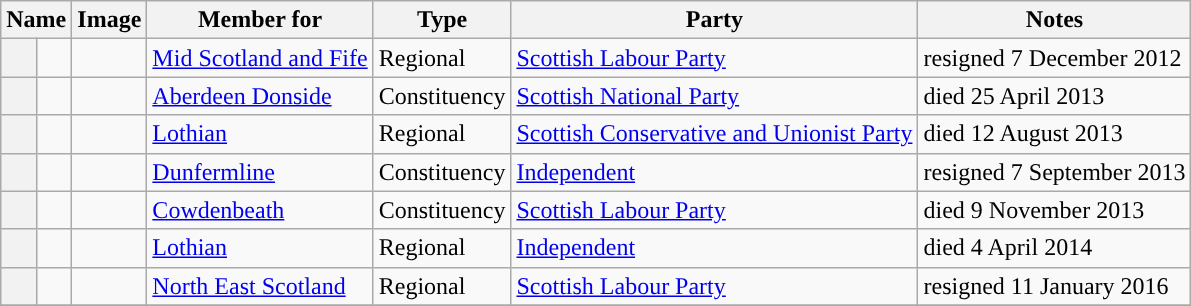<table class="sortable wikitable">
<tr valign=bottom>
<th colspan="2">Name</th>
<th>Image</th>
<th>Member for</th>
<th>Type</th>
<th>Party</th>
<th>Notes</th>
</tr>
<tr>
<th style="background-color: "></th>
<td></td>
<td></td>
<td><a href='#'>Mid Scotland and Fife</a></td>
<td>Regional</td>
<td><a href='#'>Scottish Labour Party</a></td>
<td>resigned 7 December 2012</td>
</tr>
<tr>
<th style="background-color:  "></th>
<td></td>
<td></td>
<td><a href='#'>Aberdeen Donside</a></td>
<td>Constituency</td>
<td><a href='#'>Scottish National Party</a></td>
<td>died 25 April 2013</td>
</tr>
<tr>
<th style="background-color: "></th>
<td></td>
<td></td>
<td><a href='#'>Lothian</a></td>
<td>Regional</td>
<td><a href='#'>Scottish Conservative and Unionist Party</a></td>
<td>died 12 August 2013</td>
</tr>
<tr>
<th style="background-color: "></th>
<td></td>
<td></td>
<td><a href='#'>Dunfermline</a></td>
<td>Constituency</td>
<td><a href='#'>Independent</a></td>
<td>resigned 7 September 2013</td>
</tr>
<tr>
<th style="background-color: "></th>
<td></td>
<td></td>
<td><a href='#'>Cowdenbeath</a></td>
<td>Constituency</td>
<td><a href='#'>Scottish Labour Party</a></td>
<td>died 9 November 2013</td>
</tr>
<tr>
<th style="background-color: "></th>
<td></td>
<td></td>
<td><a href='#'>Lothian</a></td>
<td>Regional</td>
<td><a href='#'>Independent</a></td>
<td>died 4 April 2014</td>
</tr>
<tr>
<th style="background-color: "></th>
<td></td>
<td></td>
<td><a href='#'>North East Scotland</a></td>
<td>Regional</td>
<td><a href='#'>Scottish Labour Party</a></td>
<td>resigned 11 January 2016</td>
</tr>
<tr>
</tr>
</table>
